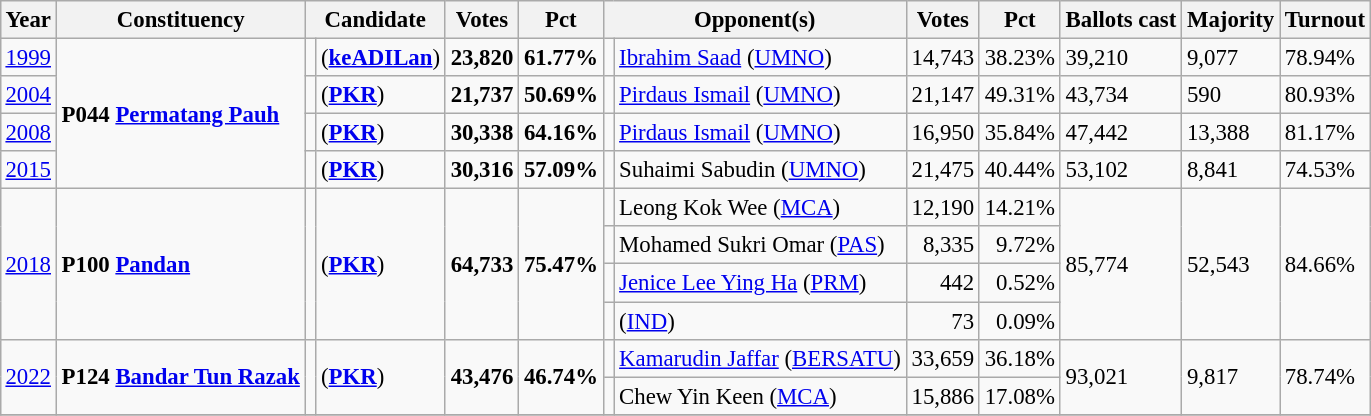<table class="wikitable" style="margin:0.5em ; font-size:95%">
<tr>
<th>Year</th>
<th>Constituency</th>
<th colspan=2>Candidate</th>
<th>Votes</th>
<th>Pct</th>
<th colspan=2>Opponent(s)</th>
<th>Votes</th>
<th>Pct</th>
<th>Ballots cast</th>
<th>Majority</th>
<th>Turnout</th>
</tr>
<tr>
<td><a href='#'>1999</a></td>
<td rowspan="4"><strong>P044 <a href='#'>Permatang Pauh</a></strong></td>
<td></td>
<td> (<a href='#'><strong>keADILan</strong></a>)</td>
<td style="text-align:right"><strong>23,820</strong></td>
<td><strong>61.77%</strong></td>
<td></td>
<td><a href='#'>Ibrahim Saad</a> (<a href='#'>UMNO</a>)</td>
<td style="text-align:right">14,743</td>
<td>38.23%</td>
<td>39,210</td>
<td>9,077</td>
<td>78.94%</td>
</tr>
<tr>
<td><a href='#'>2004</a></td>
<td></td>
<td> (<a href='#'><strong>PKR</strong></a>)</td>
<td style="text-align:right"><strong>21,737</strong></td>
<td><strong>50.69%</strong></td>
<td></td>
<td><a href='#'>Pirdaus Ismail</a> (<a href='#'>UMNO</a>)</td>
<td style="text-align:right">21,147</td>
<td>49.31%</td>
<td>43,734</td>
<td>590</td>
<td>80.93%</td>
</tr>
<tr>
<td><a href='#'>2008</a></td>
<td></td>
<td> (<a href='#'><strong>PKR</strong></a>)</td>
<td style="text-align:right"><strong>30,338</strong></td>
<td><strong>64.16%</strong></td>
<td></td>
<td><a href='#'>Pirdaus Ismail</a> (<a href='#'>UMNO</a>)</td>
<td style="text-align:right">16,950</td>
<td>35.84%</td>
<td>47,442</td>
<td>13,388</td>
<td>81.17%</td>
</tr>
<tr>
<td><a href='#'>2015</a></td>
<td></td>
<td> (<a href='#'><strong>PKR</strong></a>)</td>
<td style="text-align:right"><strong>30,316</strong></td>
<td><strong>57.09%</strong></td>
<td></td>
<td>Suhaimi Sabudin (<a href='#'>UMNO</a>)</td>
<td style="text-align:right">21,475</td>
<td>40.44%</td>
<td>53,102</td>
<td>8,841</td>
<td>74.53%</td>
</tr>
<tr>
<td rowspan=4><a href='#'>2018</a></td>
<td rowspan=4><strong>P100 <a href='#'>Pandan</a></strong></td>
<td rowspan=4 ></td>
<td rowspan=4> (<a href='#'><strong>PKR</strong></a>)</td>
<td rowspan=4 style="text-align:right"><strong>64,733</strong></td>
<td rowspan=4><strong>75.47%</strong></td>
<td></td>
<td>Leong Kok Wee (<a href='#'>MCA</a>)</td>
<td style="text-align:right">12,190</td>
<td>14.21%</td>
<td rowspan=4>85,774</td>
<td rowspan=4>52,543</td>
<td rowspan=4>84.66%</td>
</tr>
<tr>
<td></td>
<td>Mohamed Sukri Omar (<a href='#'>PAS</a>)</td>
<td style="text-align:right">8,335</td>
<td style="text-align:right">9.72%</td>
</tr>
<tr>
<td bgcolor=></td>
<td><a href='#'>Jenice Lee Ying Ha</a> (<a href='#'>PRM</a>)</td>
<td style="text-align:right">442</td>
<td style="text-align:right">0.52%</td>
</tr>
<tr>
<td></td>
<td> (<a href='#'>IND</a>)</td>
<td style="text-align:right">73</td>
<td style="text-align:right">0.09%</td>
</tr>
<tr>
<td rowspan=2><a href='#'>2022</a></td>
<td rowspan=2><strong>P124 <a href='#'>Bandar Tun Razak</a></strong></td>
<td rowspan=2 ></td>
<td rowspan=2> (<a href='#'><strong>PKR</strong></a>)</td>
<td rowspan=2 align="right"><strong>43,476</strong></td>
<td rowspan=2><strong>46.74%</strong></td>
<td bgcolor=></td>
<td><a href='#'>Kamarudin Jaffar</a> (<a href='#'>BERSATU</a>)</td>
<td align="right">33,659</td>
<td>36.18%</td>
<td rowspan=2>93,021</td>
<td rowspan=2>9,817</td>
<td rowspan=2>78.74%</td>
</tr>
<tr>
<td></td>
<td>Chew Yin Keen (<a href='#'>MCA</a>)</td>
<td align="right">15,886</td>
<td>17.08%</td>
</tr>
<tr>
</tr>
</table>
